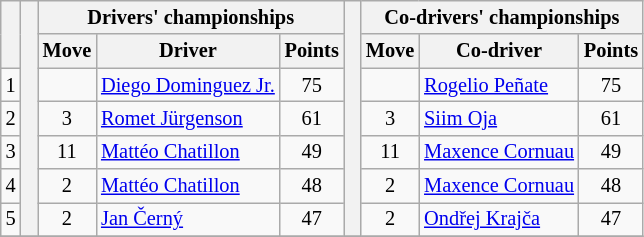<table class="wikitable" style="font-size:85%;">
<tr>
<th rowspan="2"></th>
<th rowspan="7" style="width:5px;"></th>
<th colspan="3">Drivers' championships</th>
<th rowspan="7" style="width:5px;"></th>
<th colspan="3" nowrap>Co-drivers' championships</th>
</tr>
<tr>
<th>Move</th>
<th>Driver</th>
<th>Points</th>
<th>Move</th>
<th>Co-driver</th>
<th>Points</th>
</tr>
<tr>
<td align="center">1</td>
<td align="center"></td>
<td><a href='#'>Diego Dominguez Jr.</a></td>
<td align="center">75</td>
<td align="center"></td>
<td><a href='#'>Rogelio Peñate</a></td>
<td align="center">75</td>
</tr>
<tr>
<td align="center">2</td>
<td align="center"> 3</td>
<td><a href='#'>Romet Jürgenson</a></td>
<td align="center">61</td>
<td align="center"> 3</td>
<td><a href='#'>Siim Oja</a></td>
<td align="center">61</td>
</tr>
<tr>
<td align="center">3</td>
<td align="center"> 11</td>
<td><a href='#'>Mattéo Chatillon</a></td>
<td align="center">49</td>
<td align="center"> 11</td>
<td><a href='#'>Maxence Cornuau</a></td>
<td align="center">49</td>
</tr>
<tr>
<td align="center">4</td>
<td align="center"> 2</td>
<td><a href='#'>Mattéo Chatillon</a></td>
<td align="center">48</td>
<td align="center"> 2</td>
<td><a href='#'>Maxence Cornuau</a></td>
<td align="center">48</td>
</tr>
<tr>
<td align="center">5</td>
<td align="center"> 2</td>
<td><a href='#'>Jan Černý</a></td>
<td align="center">47</td>
<td align="center"> 2</td>
<td><a href='#'>Ondřej Krajča</a></td>
<td align="center">47</td>
</tr>
<tr>
</tr>
</table>
